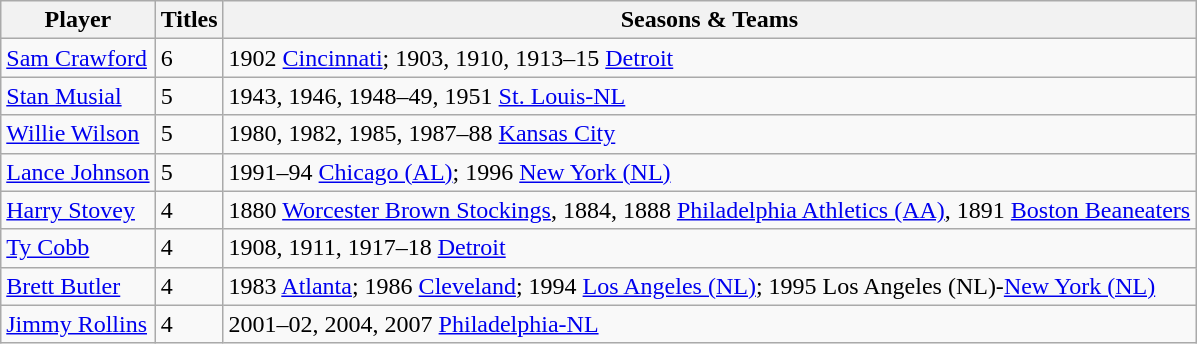<table class="wikitable sortable">
<tr>
<th>Player</th>
<th>Titles</th>
<th>Seasons & Teams</th>
</tr>
<tr>
<td><a href='#'>Sam Crawford</a></td>
<td>6</td>
<td>1902 <a href='#'>Cincinnati</a>; 1903, 1910, 1913–15 <a href='#'>Detroit</a></td>
</tr>
<tr>
<td><a href='#'>Stan Musial</a></td>
<td>5</td>
<td>1943, 1946, 1948–49, 1951 <a href='#'>St. Louis-NL</a></td>
</tr>
<tr>
<td><a href='#'>Willie Wilson</a></td>
<td>5</td>
<td>1980, 1982, 1985, 1987–88 <a href='#'>Kansas City</a></td>
</tr>
<tr>
<td><a href='#'>Lance Johnson</a></td>
<td>5</td>
<td>1991–94 <a href='#'>Chicago (AL)</a>; 1996 <a href='#'>New York (NL)</a></td>
</tr>
<tr>
<td><a href='#'>Harry Stovey</a></td>
<td>4</td>
<td>1880 <a href='#'>Worcester Brown Stockings</a>, 1884, 1888 <a href='#'>Philadelphia Athletics (AA)</a>, 1891 <a href='#'>Boston Beaneaters</a></td>
</tr>
<tr>
<td><a href='#'>Ty Cobb</a></td>
<td>4</td>
<td>1908, 1911, 1917–18 <a href='#'>Detroit</a></td>
</tr>
<tr>
<td><a href='#'>Brett Butler</a></td>
<td>4</td>
<td>1983 <a href='#'>Atlanta</a>; 1986 <a href='#'>Cleveland</a>; 1994 <a href='#'>Los Angeles (NL)</a>; 1995 Los Angeles (NL)-<a href='#'>New York (NL)</a></td>
</tr>
<tr>
<td><a href='#'>Jimmy Rollins</a></td>
<td>4</td>
<td>2001–02, 2004, 2007 <a href='#'>Philadelphia-NL</a></td>
</tr>
</table>
